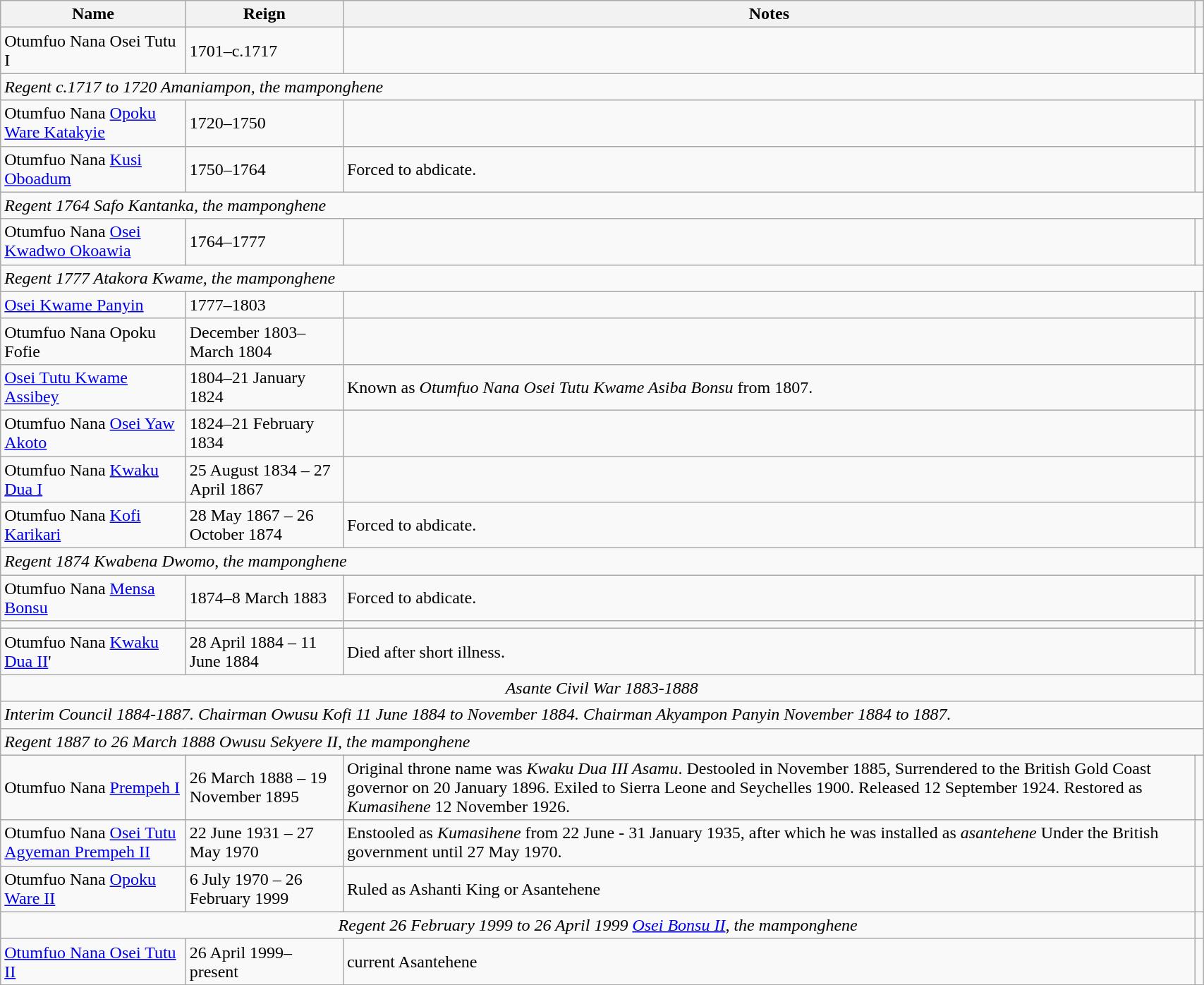<table width=90% class="wikitable">
<tr>
<th>Name</th>
<th>Reign</th>
<th>Notes</th>
<th></th>
</tr>
<tr>
<td>Otumfuo Nana Osei Tutu I</td>
<td>1701–c.1717</td>
<td></td>
<td></td>
</tr>
<tr>
<td colspan="4"><em>Regent c.1717 to 1720 Amaniampon, the mamponghene</em></td>
</tr>
<tr>
<td>Otumfuo Nana <a href='#'>Opoku Ware Katakyie</a></td>
<td>1720–1750</td>
<td></td>
<td></td>
</tr>
<tr>
<td>Otumfuo Nana <a href='#'>Kusi Oboadum</a></td>
<td>1750–1764</td>
<td>Forced to abdicate.</td>
<td></td>
</tr>
<tr>
<td colspan="4"><em>Regent 1764 Safo Kantanka, the mamponghene</em></td>
</tr>
<tr>
<td>Otumfuo Nana <a href='#'>Osei Kwadwo Okoawia</a></td>
<td>1764–1777</td>
<td></td>
<td></td>
</tr>
<tr>
<td colspan="4"><em>Regent 1777 Atakora Kwame, the mamponghene</em></td>
</tr>
<tr>
<td><a href='#'>Osei Kwame Panyin</a></td>
<td>1777–1803</td>
<td></td>
<td></td>
</tr>
<tr>
<td>Otumfuo Nana Opoku Fofie</td>
<td>December 1803–March 1804</td>
<td></td>
<td></td>
</tr>
<tr>
<td><a href='#'>Osei Tutu Kwame Assibey</a></td>
<td>1804–21 January 1824</td>
<td>Known as <em>Otumfuo Nana Osei Tutu Kwame Asiba Bonsu</em> from 1807.</td>
<td></td>
</tr>
<tr>
<td>Otumfuo Nana <a href='#'>Osei Yaw Akoto</a></td>
<td>1824–21 February 1834</td>
<td></td>
<td></td>
</tr>
<tr>
<td>Otumfuo Nana <a href='#'>Kwaku Dua I</a></td>
<td>25 August 1834 – 27 April 1867</td>
<td></td>
<td></td>
</tr>
<tr>
<td>Otumfuo Nana <a href='#'>Kofi Karikari</a></td>
<td>28 May 1867 – 26 October 1874</td>
<td>Forced to abdicate.</td>
<td></td>
</tr>
<tr>
<td colspan="4"><em>Regent 1874 Kwabena Dwomo, the mamponghene</em></td>
</tr>
<tr>
<td>Otumfuo Nana <a href='#'>Mensa Bonsu</a></td>
<td>1874–8 March 1883</td>
<td>Forced to abdicate.</td>
<td></td>
</tr>
<tr>
<td></td>
<td></td>
<td></td>
<td></td>
</tr>
<tr>
<td>Otumfuo Nana <a href='#'>Kwaku Dua II</a>'</td>
<td>28 April 1884 – 11 June 1884</td>
<td>Died after short illness.</td>
<td></td>
</tr>
<tr>
<td align="center" colspan="4"><em>Asante Civil War 1883-1888</em></td>
</tr>
<tr>
<td colspan="4"><em>Interim Council 1884-1887. Chairman Owusu Kofi 11 June 1884 to November 1884. Chairman Akyampon Panyin November 1884 to 1887.</em></td>
</tr>
<tr>
<td colspan="4"><em>Regent 1887 to 26 March 1888 Owusu Sekyere II, the mamponghene</em></td>
</tr>
<tr>
<td>Otumfuo Nana <a href='#'>Prempeh I</a></td>
<td>26 March 1888 – 19 November 1895</td>
<td>Original throne name was <em>Kwaku Dua III Asamu</em>.  Destooled in November 1885, Surrendered to the British Gold Coast governor on 20 January 1896. Exiled to Sierra Leone and Seychelles 1900. Released 12 September 1924. Restored as <em>Kumasihene</em> 12 November 1926.</td>
<td></td>
</tr>
<tr>
<td>Otumfuo Nana <a href='#'>Osei Tutu Agyeman Prempeh II</a></td>
<td>22 June 1931 – 27 May 1970</td>
<td>Enstooled as <em>Kumasihene</em> from 22 June -  31 January 1935, after which he was installed as <em>asantehene</em> Under the British government until 27 May 1970.</td>
<td></td>
</tr>
<tr>
<td>Otumfuo Nana <a href='#'>Opoku Ware II</a></td>
<td>6 July 1970 – 26 February 1999</td>
<td>Ruled as Ashanti King or Asantehene</td>
<td></td>
</tr>
<tr>
<td colspan="3" align="center"><em>Regent 26 February 1999 to 26 April 1999 <a href='#'>Osei Bonsu II</a>, the mamponghene</em></td>
<td></td>
</tr>
<tr>
<td><a href='#'>Otumfuo Nana Osei Tutu II</a></td>
<td>26 April 1999–present</td>
<td>current Asantehene</td>
<td></td>
</tr>
<tr>
</tr>
</table>
